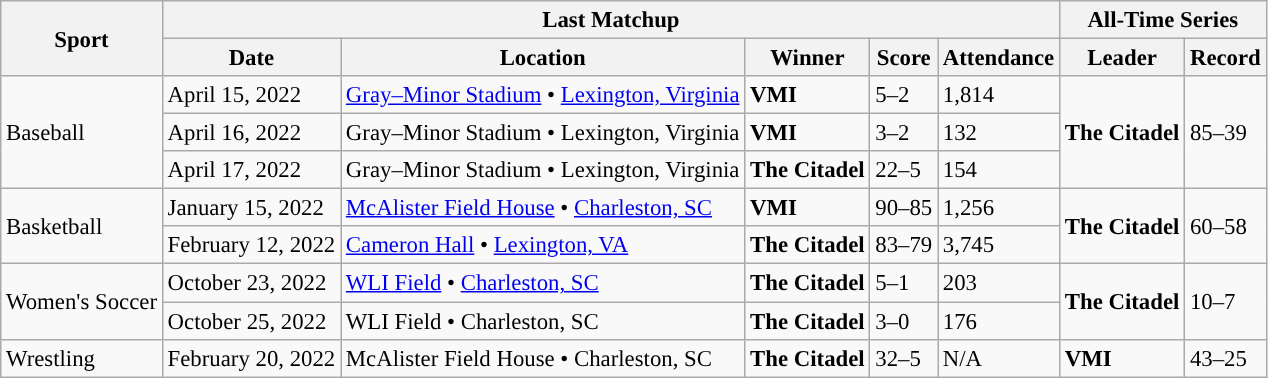<table class="wikitable" style="text-align:left; font-size: 95%;">
<tr>
<th rowspan=2>Sport</th>
<th colspan=5>Last Matchup</th>
<th colspan=2>All-Time Series</th>
</tr>
<tr>
<th>Date</th>
<th>Location</th>
<th>Winner</th>
<th>Score</th>
<th>Attendance</th>
<th>Leader</th>
<th>Record</th>
</tr>
<tr>
<td rowspan=3>Baseball</td>
<td>April 15, 2022</td>
<td><a href='#'>Gray–Minor Stadium</a> • <a href='#'>Lexington, Virginia</a></td>
<td><strong>VMI</strong></td>
<td>5–2</td>
<td>1,814</td>
<td rowspan=3><strong>The Citadel</strong></td>
<td rowspan=3>85–39</td>
</tr>
<tr>
<td>April 16, 2022</td>
<td>Gray–Minor Stadium • Lexington, Virginia</td>
<td><strong>VMI</strong></td>
<td>3–2</td>
<td>132</td>
</tr>
<tr>
<td>April 17, 2022</td>
<td>Gray–Minor Stadium • Lexington, Virginia</td>
<td><strong>The Citadel</strong></td>
<td>22–5</td>
<td>154</td>
</tr>
<tr>
<td rowspan=2>Basketball</td>
<td>January 15, 2022</td>
<td><a href='#'>McAlister Field House</a> • <a href='#'>Charleston, SC</a></td>
<td><strong>VMI</strong></td>
<td>90–85</td>
<td>1,256</td>
<td rowspan=2><strong>The Citadel</strong></td>
<td rowspan=2>60–58</td>
</tr>
<tr>
<td>February 12, 2022</td>
<td><a href='#'>Cameron Hall</a> • <a href='#'>Lexington, VA</a></td>
<td><strong>The Citadel</strong></td>
<td>83–79</td>
<td>3,745</td>
</tr>
<tr>
<td rowspan=2>Women's Soccer</td>
<td>October 23, 2022</td>
<td><a href='#'>WLI Field</a> • <a href='#'>Charleston, SC</a></td>
<td><strong>The Citadel</strong></td>
<td>5–1</td>
<td>203</td>
<td rowspan=2><strong>The Citadel</strong></td>
<td rowspan=2>10–7</td>
</tr>
<tr>
<td>October 25, 2022</td>
<td>WLI Field • Charleston, SC</td>
<td><strong>The Citadel</strong></td>
<td>3–0</td>
<td>176</td>
</tr>
<tr>
<td>Wrestling</td>
<td>February 20, 2022</td>
<td>McAlister Field House • Charleston, SC</td>
<td><strong>The Citadel</strong></td>
<td>32–5</td>
<td>N/A</td>
<td><strong>VMI</strong></td>
<td>43–25</td>
</tr>
</table>
